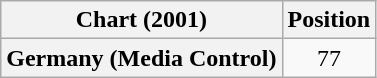<table class="wikitable plainrowheaders" style="text-align:center">
<tr>
<th>Chart (2001)</th>
<th>Position</th>
</tr>
<tr>
<th scope="row">Germany (Media Control)</th>
<td>77</td>
</tr>
</table>
